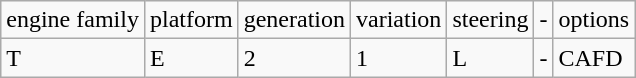<table class="wikitable">
<tr>
<td>engine family</td>
<td>platform</td>
<td>generation</td>
<td>variation</td>
<td>steering</td>
<td>-</td>
<td>options</td>
</tr>
<tr>
<td>T</td>
<td>E</td>
<td>2</td>
<td>1</td>
<td>L</td>
<td>-</td>
<td>CAFD</td>
</tr>
</table>
